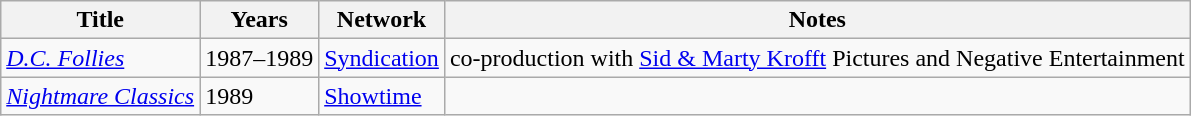<table class="wikitable sortable">
<tr>
<th>Title</th>
<th>Years</th>
<th>Network</th>
<th>Notes</th>
</tr>
<tr>
<td><em><a href='#'>D.C. Follies</a></em></td>
<td>1987–1989</td>
<td><a href='#'>Syndication</a></td>
<td>co-production with <a href='#'>Sid & Marty Krofft</a> Pictures and Negative Entertainment</td>
</tr>
<tr>
<td><em><a href='#'>Nightmare Classics</a></em></td>
<td>1989</td>
<td><a href='#'>Showtime</a></td>
<td></td>
</tr>
</table>
